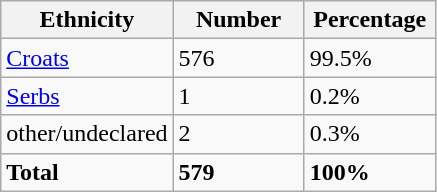<table class="wikitable">
<tr>
<th width="100px">Ethnicity</th>
<th width="80px">Number</th>
<th width="80px">Percentage</th>
</tr>
<tr>
<td><a href='#'>Croats</a></td>
<td>576</td>
<td>99.5%</td>
</tr>
<tr>
<td><a href='#'>Serbs</a></td>
<td>1</td>
<td>0.2%</td>
</tr>
<tr>
<td>other/undeclared</td>
<td>2</td>
<td>0.3%</td>
</tr>
<tr>
<td><strong>Total</strong></td>
<td><strong>579</strong></td>
<td><strong>100%</strong></td>
</tr>
</table>
